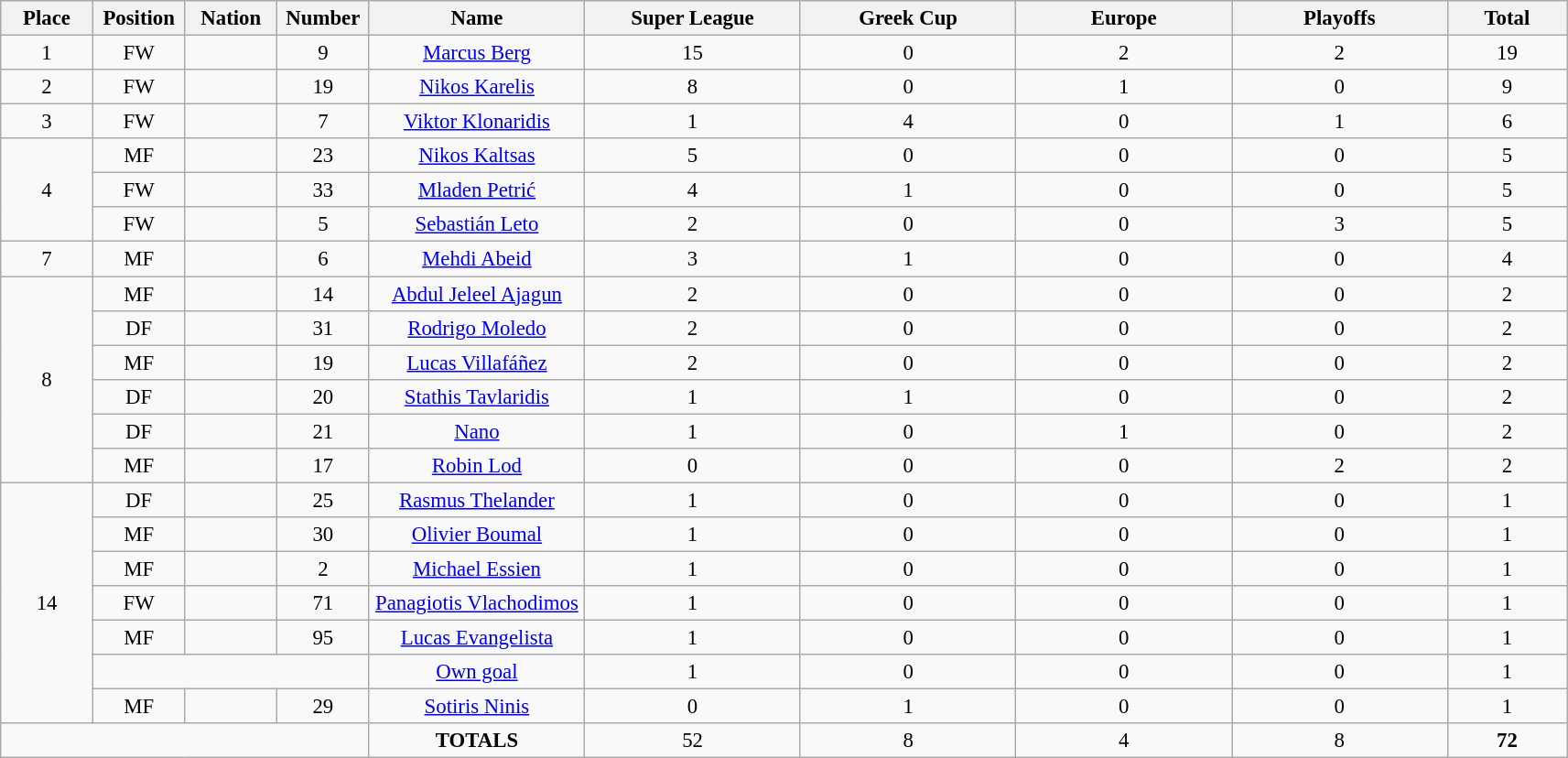<table class="wikitable" style="font-size: 95%; text-align: center;">
<tr>
<th width=60>Place</th>
<th width=60>Position</th>
<th width=60>Nation</th>
<th width=60>Number</th>
<th width=150>Name</th>
<th width=150>Super League</th>
<th width=150>Greek Cup</th>
<th width=150>Europe</th>
<th width=150>Playoffs</th>
<th width=80><strong>Total</strong></th>
</tr>
<tr>
<td>1</td>
<td>FW</td>
<td></td>
<td>9</td>
<td><a href='#'>Marcus Berg</a></td>
<td>15</td>
<td>0</td>
<td>2</td>
<td>2</td>
<td>19</td>
</tr>
<tr>
<td>2</td>
<td>FW</td>
<td></td>
<td>19</td>
<td><a href='#'>Nikos Karelis</a></td>
<td>8</td>
<td>0</td>
<td>1</td>
<td>0</td>
<td>9</td>
</tr>
<tr>
<td>3</td>
<td>FW</td>
<td></td>
<td>7</td>
<td><a href='#'>Viktor Klonaridis</a></td>
<td>1</td>
<td>4</td>
<td>0</td>
<td>1</td>
<td>6</td>
</tr>
<tr>
<td rowspan="3">4</td>
<td>MF</td>
<td></td>
<td>23</td>
<td><a href='#'>Nikos Kaltsas</a></td>
<td>5</td>
<td>0</td>
<td>0</td>
<td>0</td>
<td>5</td>
</tr>
<tr>
<td>FW</td>
<td></td>
<td>33</td>
<td><a href='#'>Mladen Petrić</a></td>
<td>4</td>
<td>1</td>
<td>0</td>
<td>0</td>
<td>5</td>
</tr>
<tr>
<td>FW</td>
<td></td>
<td>5</td>
<td><a href='#'>Sebastián Leto</a></td>
<td>2</td>
<td>0</td>
<td>0</td>
<td>3</td>
<td>5</td>
</tr>
<tr>
<td>7</td>
<td>MF</td>
<td></td>
<td>6</td>
<td><a href='#'>Mehdi Abeid</a></td>
<td>3</td>
<td>1</td>
<td>0</td>
<td>0</td>
<td>4</td>
</tr>
<tr>
<td rowspan="6">8</td>
<td>MF</td>
<td></td>
<td>14</td>
<td><a href='#'>Abdul Jeleel Ajagun</a></td>
<td>2</td>
<td>0</td>
<td>0</td>
<td>0</td>
<td>2</td>
</tr>
<tr>
<td>DF</td>
<td></td>
<td>31</td>
<td><a href='#'>Rodrigo Moledo</a></td>
<td>2</td>
<td>0</td>
<td>0</td>
<td>0</td>
<td>2</td>
</tr>
<tr>
<td>MF</td>
<td></td>
<td>19</td>
<td><a href='#'>Lucas Villafáñez</a></td>
<td>2</td>
<td>0</td>
<td>0</td>
<td>0</td>
<td>2</td>
</tr>
<tr>
<td>DF</td>
<td></td>
<td>20</td>
<td><a href='#'>Stathis Tavlaridis</a></td>
<td>1</td>
<td>1</td>
<td>0</td>
<td>0</td>
<td>2</td>
</tr>
<tr>
<td>DF</td>
<td></td>
<td>21</td>
<td><a href='#'>Nano</a></td>
<td>1</td>
<td>0</td>
<td>1</td>
<td>0</td>
<td>2</td>
</tr>
<tr>
<td>MF</td>
<td></td>
<td>17</td>
<td><a href='#'>Robin Lod</a></td>
<td>0</td>
<td>0</td>
<td>0</td>
<td>2</td>
<td>2</td>
</tr>
<tr>
<td rowspan="7">14</td>
<td>DF</td>
<td></td>
<td>25</td>
<td><a href='#'>Rasmus Thelander</a></td>
<td>1</td>
<td>0</td>
<td>0</td>
<td>0</td>
<td>1</td>
</tr>
<tr>
<td>MF</td>
<td></td>
<td>30</td>
<td><a href='#'>Olivier Boumal</a></td>
<td>1</td>
<td>0</td>
<td>0</td>
<td>0</td>
<td>1</td>
</tr>
<tr>
<td>MF</td>
<td></td>
<td>2</td>
<td><a href='#'>Michael Essien</a></td>
<td>1</td>
<td>0</td>
<td>0</td>
<td>0</td>
<td>1</td>
</tr>
<tr>
<td>FW</td>
<td></td>
<td>71</td>
<td><a href='#'>Panagiotis Vlachodimos</a></td>
<td>1</td>
<td>0</td>
<td>0</td>
<td>0</td>
<td>1</td>
</tr>
<tr>
<td>MF</td>
<td></td>
<td>95</td>
<td><a href='#'>Lucas Evangelista</a></td>
<td>1</td>
<td>0</td>
<td>0</td>
<td>0</td>
<td>1</td>
</tr>
<tr>
<td colspan="3"></td>
<td><a href='#'>Own goal</a></td>
<td>1</td>
<td>0</td>
<td>0</td>
<td>0</td>
<td>1</td>
</tr>
<tr>
<td>MF</td>
<td></td>
<td>29</td>
<td><a href='#'>Sotiris Ninis</a></td>
<td>0</td>
<td>1</td>
<td>0</td>
<td>0</td>
<td>1</td>
</tr>
<tr>
<td colspan="4"></td>
<td><strong>TOTALS</strong></td>
<td>52</td>
<td>8</td>
<td>4</td>
<td>8</td>
<td><strong>72</strong></td>
</tr>
</table>
